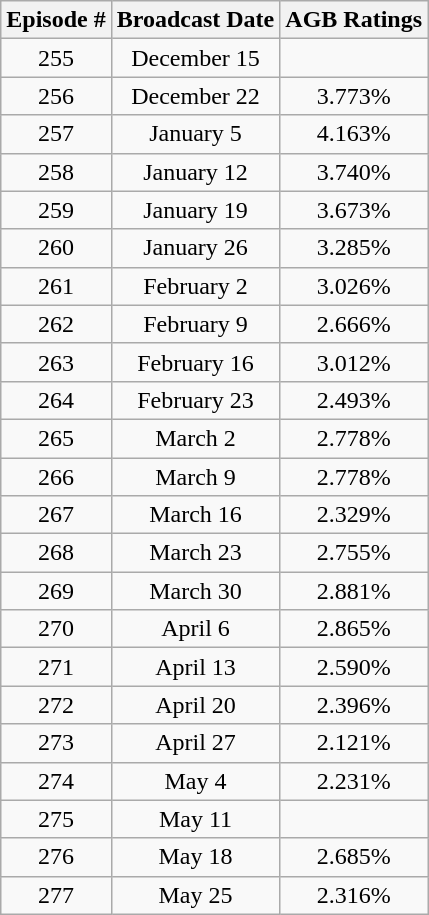<table class="wikitable sortable" style="text-align:center;">
<tr>
<th>Episode #</th>
<th>Broadcast Date</th>
<th>AGB Ratings</th>
</tr>
<tr>
<td>255</td>
<td>December 15</td>
<td></td>
</tr>
<tr>
<td>256</td>
<td>December 22</td>
<td>3.773%</td>
</tr>
<tr>
<td>257</td>
<td>January 5</td>
<td>4.163%</td>
</tr>
<tr>
<td>258</td>
<td>January 12</td>
<td>3.740%</td>
</tr>
<tr>
<td>259</td>
<td>January 19</td>
<td>3.673%</td>
</tr>
<tr>
<td>260</td>
<td>January 26</td>
<td>3.285%</td>
</tr>
<tr>
<td>261</td>
<td>February 2</td>
<td>3.026%</td>
</tr>
<tr>
<td>262</td>
<td>February 9</td>
<td>2.666%</td>
</tr>
<tr>
<td>263</td>
<td>February 16</td>
<td>3.012%</td>
</tr>
<tr>
<td>264</td>
<td>February 23</td>
<td>2.493%</td>
</tr>
<tr>
<td>265</td>
<td>March 2</td>
<td>2.778%</td>
</tr>
<tr>
<td>266</td>
<td>March 9</td>
<td>2.778%</td>
</tr>
<tr>
<td>267</td>
<td>March 16</td>
<td>2.329%</td>
</tr>
<tr>
<td>268</td>
<td>March 23</td>
<td>2.755%</td>
</tr>
<tr>
<td>269</td>
<td>March 30</td>
<td>2.881%</td>
</tr>
<tr>
<td>270</td>
<td>April 6</td>
<td>2.865%</td>
</tr>
<tr>
<td>271</td>
<td>April 13</td>
<td>2.590%</td>
</tr>
<tr>
<td>272</td>
<td>April 20</td>
<td>2.396%</td>
</tr>
<tr>
<td>273</td>
<td>April 27</td>
<td>2.121%</td>
</tr>
<tr>
<td>274</td>
<td>May 4</td>
<td>2.231%</td>
</tr>
<tr>
<td>275</td>
<td>May 11</td>
<td></td>
</tr>
<tr>
<td>276</td>
<td>May 18</td>
<td>2.685%</td>
</tr>
<tr>
<td>277</td>
<td>May 25</td>
<td>2.316%</td>
</tr>
</table>
